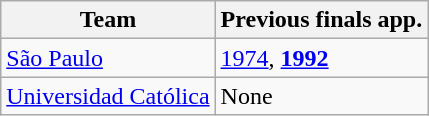<table class="wikitable">
<tr>
<th>Team</th>
<th>Previous finals app.</th>
</tr>
<tr>
<td> <a href='#'>São Paulo</a></td>
<td><a href='#'>1974</a>, <strong><a href='#'>1992</a></strong></td>
</tr>
<tr>
<td> <a href='#'>Universidad Católica</a></td>
<td>None</td>
</tr>
</table>
